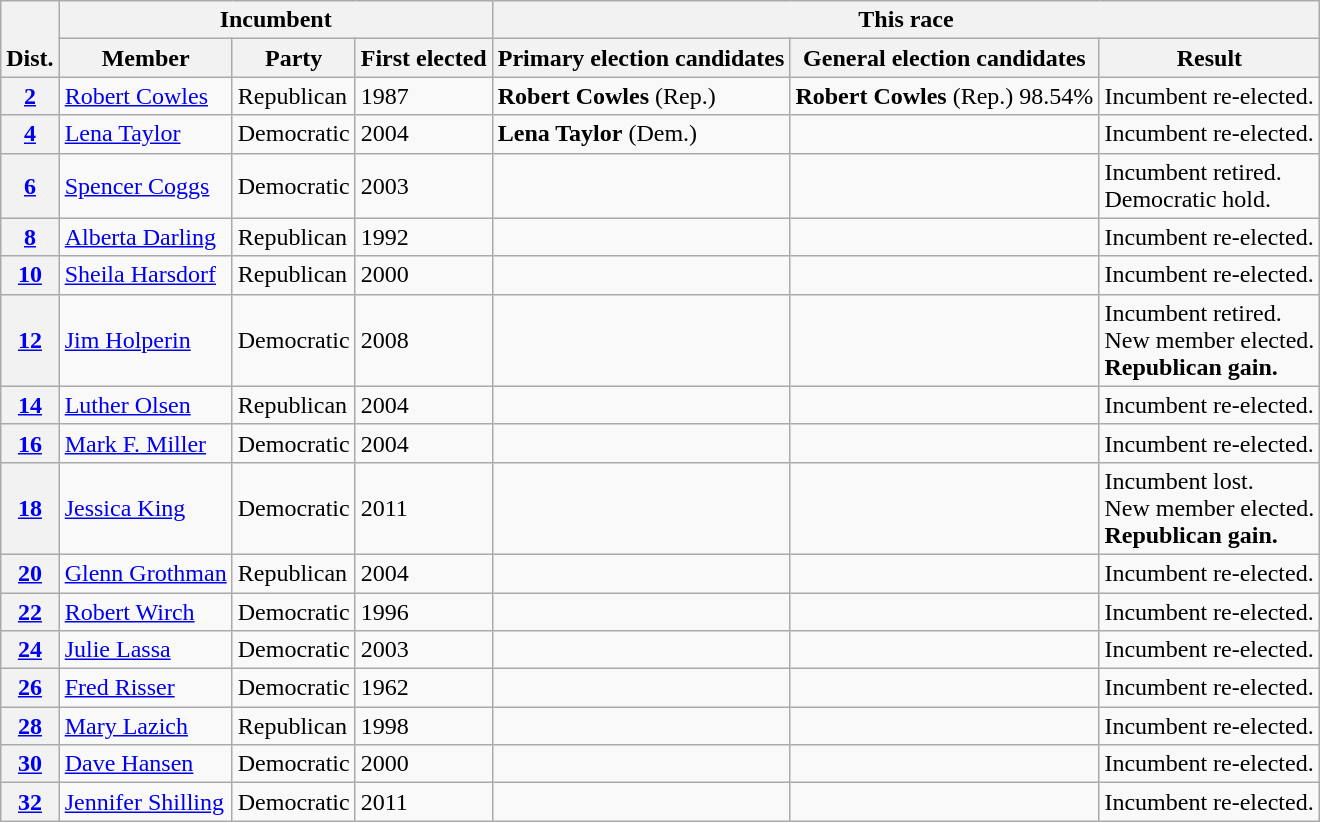<table class="wikitable sortable">
<tr valign=bottom>
<th colspan=1 rowspan=2>Dist.</th>
<th colspan=3>Incumbent</th>
<th colspan="3">This race</th>
</tr>
<tr valign=bottom>
<th>Member</th>
<th>Party</th>
<th>First elected</th>
<th>Primary election candidates</th>
<th>General election candidates</th>
<th>Result</th>
</tr>
<tr>
<th><a href='#'>2</a></th>
<td><a href='#'>Robert Cowles</a></td>
<td>Republican</td>
<td>1987 </td>
<td><strong>Robert Cowles</strong> (Rep.)</td>
<td> <strong>Robert Cowles</strong> (Rep.) 98.54%</td>
<td>Incumbent re-elected.</td>
</tr>
<tr>
<th><a href='#'>4</a></th>
<td><a href='#'>Lena Taylor</a></td>
<td>Democratic</td>
<td>2004</td>
<td><strong>Lena Taylor</strong> (Dem.)</td>
<td nowrap></td>
<td>Incumbent re-elected.</td>
</tr>
<tr>
<th><a href='#'>6</a></th>
<td><a href='#'>Spencer Coggs</a></td>
<td>Democratic</td>
<td>2003 </td>
<td></td>
<td nowrap=""></td>
<td>Incumbent retired.<br>Democratic hold.</td>
</tr>
<tr>
<th><a href='#'>8</a></th>
<td><a href='#'>Alberta Darling</a></td>
<td>Republican</td>
<td>1992</td>
<td></td>
<td nowrap></td>
<td>Incumbent re-elected.</td>
</tr>
<tr>
<th><a href='#'>10</a></th>
<td><a href='#'>Sheila Harsdorf</a></td>
<td>Republican</td>
<td>2000</td>
<td></td>
<td nowrap></td>
<td>Incumbent re-elected.</td>
</tr>
<tr>
<th><a href='#'>12</a></th>
<td><a href='#'>Jim Holperin</a></td>
<td>Democratic</td>
<td>2008</td>
<td></td>
<td nowrap=""></td>
<td>Incumbent retired.<br>New member elected.<br><strong>Republican gain.</strong></td>
</tr>
<tr>
<th><a href='#'>14</a></th>
<td><a href='#'>Luther Olsen</a></td>
<td>Republican</td>
<td>2004</td>
<td></td>
<td nowrap></td>
<td>Incumbent re-elected.</td>
</tr>
<tr>
<th><a href='#'>16</a></th>
<td><a href='#'>Mark F. Miller</a></td>
<td>Democratic</td>
<td>2004</td>
<td></td>
<td nowrap></td>
<td>Incumbent re-elected.</td>
</tr>
<tr>
<th><a href='#'>18</a></th>
<td><a href='#'>Jessica King</a></td>
<td>Democratic</td>
<td>2011<br></td>
<td></td>
<td nowrap=""></td>
<td>Incumbent lost.<br>New member elected.<br><strong>Republican gain.</strong></td>
</tr>
<tr>
<th><a href='#'>20</a></th>
<td><a href='#'>Glenn Grothman</a></td>
<td>Republican</td>
<td>2004</td>
<td></td>
<td nowrap></td>
<td>Incumbent re-elected.</td>
</tr>
<tr>
<th><a href='#'>22</a></th>
<td><a href='#'>Robert Wirch</a></td>
<td>Democratic</td>
<td>1996</td>
<td></td>
<td nowrap></td>
<td>Incumbent re-elected.</td>
</tr>
<tr>
<th><a href='#'>24</a></th>
<td><a href='#'>Julie Lassa</a></td>
<td>Democratic</td>
<td>2003 </td>
<td></td>
<td nowrap></td>
<td>Incumbent re-elected.</td>
</tr>
<tr>
<th><a href='#'>26</a></th>
<td><a href='#'>Fred Risser</a></td>
<td>Democratic</td>
<td>1962</td>
<td></td>
<td nowrap></td>
<td>Incumbent re-elected.</td>
</tr>
<tr>
<th><a href='#'>28</a></th>
<td><a href='#'>Mary Lazich</a></td>
<td>Republican</td>
<td>1998</td>
<td></td>
<td nowrap></td>
<td>Incumbent re-elected.</td>
</tr>
<tr>
<th><a href='#'>30</a></th>
<td><a href='#'>Dave Hansen</a></td>
<td>Democratic</td>
<td>2000</td>
<td></td>
<td nowrap></td>
<td>Incumbent re-elected.</td>
</tr>
<tr>
<th><a href='#'>32</a></th>
<td><a href='#'>Jennifer Shilling</a></td>
<td>Democratic</td>
<td>2011<br></td>
<td></td>
<td nowrap></td>
<td>Incumbent re-elected.</td>
</tr>
</table>
